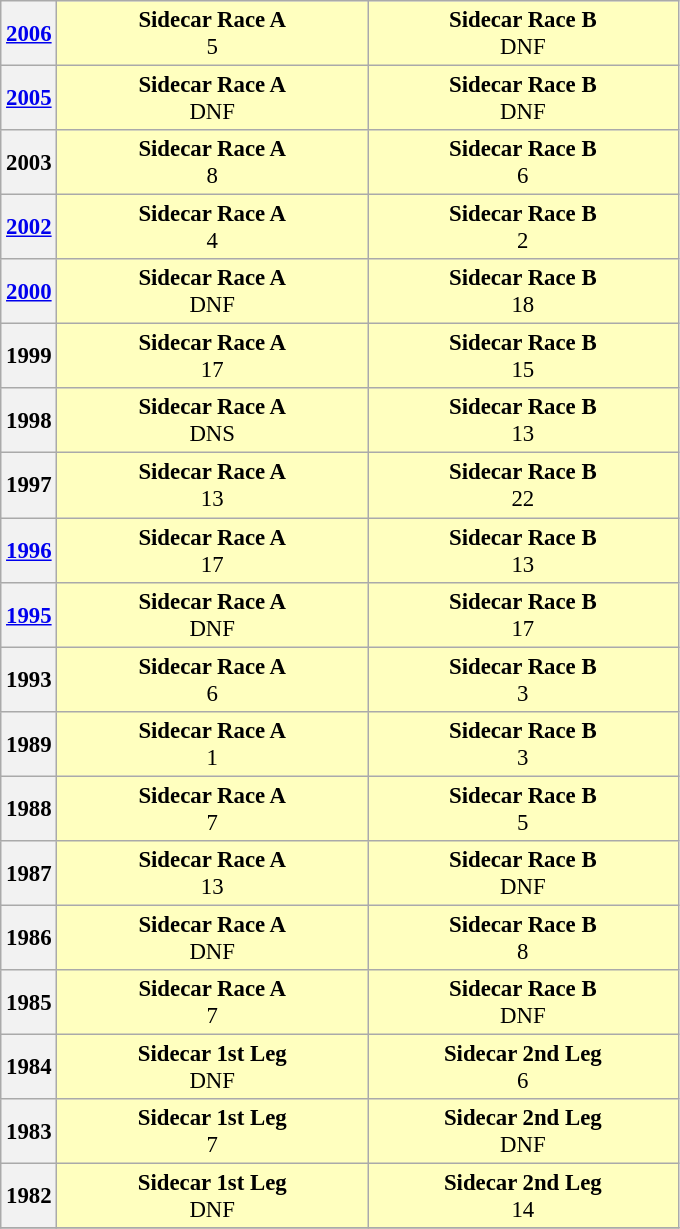<table class="wikitable" style="font-size: 95%;">
<tr>
<th><a href='#'>2006</a></th>
<td style="text-align:center; background:#ffffbf; width:150pt;"><strong>Sidecar Race A</strong><br>5</td>
<td style="text-align:center; background:#ffffbf; width:150pt;"><strong>Sidecar Race B</strong><br>DNF</td>
</tr>
<tr>
<th><a href='#'>2005</a></th>
<td style="text-align:center; background:#ffffbf; width:150pt;"><strong>Sidecar Race A</strong><br>DNF</td>
<td style="text-align:center; background:#ffffbf; width:150pt;"><strong>Sidecar Race B</strong><br>DNF</td>
</tr>
<tr>
<th 2003 Isle of Man TT>2003</th>
<td style="text-align:center; background:#ffffbf; width:150pt;"><strong>Sidecar Race A</strong><br>8</td>
<td style="text-align:center; background:#ffffbf; width:150pt;"><strong>Sidecar Race B</strong><br>6</td>
</tr>
<tr>
<th><a href='#'>2002</a></th>
<td style="text-align:center; background:#ffffbf; width:150pt;"><strong>Sidecar Race A</strong><br>4</td>
<td style="text-align:center; background:#ffffbf; width:150pt;"><strong>Sidecar Race B</strong><br>2</td>
</tr>
<tr>
<th><a href='#'>2000</a></th>
<td style="text-align:center; background:#ffffbf; width:150pt;"><strong>Sidecar Race A</strong><br>DNF</td>
<td style="text-align:center; background:#ffffbf; width:150pt;"><strong>Sidecar Race B</strong><br>18</td>
</tr>
<tr>
<th 1999 Isle of Man TT>1999</th>
<td style="text-align:center; background:#ffffbf; width:150pt;"><strong>Sidecar Race A</strong><br>17</td>
<td style="text-align:center; background:#ffffbf; width:150pt;"><strong>Sidecar Race B</strong><br>15</td>
</tr>
<tr>
<th 1998 Isle of Man TT>1998</th>
<td style="text-align:center; background:#ffffbf; width:150pt;"><strong>Sidecar Race A</strong><br>DNS</td>
<td style="text-align:center; background:#ffffbf; width:150pt;"><strong>Sidecar Race B</strong><br>13</td>
</tr>
<tr>
<th 1997 Isle of Man TT>1997</th>
<td style="text-align:center; background:#ffffbf; width:150pt;"><strong>Sidecar Race A</strong><br>13</td>
<td style="text-align:center; background:#ffffbf; width:150pt;"><strong>Sidecar Race B</strong><br>22</td>
</tr>
<tr>
<th><a href='#'>1996</a></th>
<td style="text-align:center; background:#ffffbf; width:150pt;"><strong>Sidecar Race A</strong><br>17</td>
<td style="text-align:center; background:#ffffbf; width:150pt;"><strong>Sidecar Race B</strong><br>13</td>
</tr>
<tr>
<th><a href='#'>1995</a></th>
<td style="text-align:center; background:#ffffbf; width:150pt;"><strong>Sidecar Race A</strong><br>DNF</td>
<td style="text-align:center; background:#ffffbf; width:150pt;"><strong>Sidecar Race B</strong><br>17</td>
</tr>
<tr>
<th 1993 Isle of Man TT>1993</th>
<td style="text-align:center; background:#ffffbf; width:150pt;"><strong>Sidecar Race A</strong><br>6</td>
<td style="text-align:center; background:#ffffbf; width:150pt;"><strong>Sidecar Race B</strong><br>3</td>
</tr>
<tr>
<th 1989 Isle of Man TT>1989</th>
<td style="text-align:center; background:#ffffbf; width:150pt;"><strong>Sidecar Race A</strong><br>1</td>
<td style="text-align:center; background:#ffffbf; width:150pt;"><strong>Sidecar Race B</strong><br>3</td>
</tr>
<tr>
<th 1988 Isle of Man TT>1988</th>
<td style="text-align:center; background:#ffffbf; width:150pt;"><strong>Sidecar Race A</strong><br>7</td>
<td style="text-align:center; background:#ffffbf; width:150pt;"><strong>Sidecar Race B</strong><br>5</td>
</tr>
<tr>
<th 1987 Isle of Man TT>1987</th>
<td style="text-align:center; background:#ffffbf; width:150pt;"><strong>Sidecar Race A</strong><br>13</td>
<td style="text-align:center; background:#ffffbf; width:150pt;"><strong>Sidecar Race B</strong><br>DNF</td>
</tr>
<tr>
<th 1986 Isle of Man TT>1986</th>
<td style="text-align:center; background:#ffffbf; width:150pt;"><strong>Sidecar Race A</strong><br>DNF</td>
<td style="text-align:center; background:#ffffbf; width:150pt;"><strong>Sidecar Race B</strong><br>8</td>
</tr>
<tr>
<th 1985 Isle of Man TT>1985</th>
<td style="text-align:center; background:#ffffbf; width:150pt;"><strong>Sidecar Race A</strong><br>7</td>
<td style="text-align:center; background:#ffffbf; width:150pt;"><strong>Sidecar Race B</strong><br>DNF</td>
</tr>
<tr>
<th 1984 Isle of Man TT>1984</th>
<td style="text-align:center; background:#ffffbf; width:150pt;"><strong>Sidecar 1st Leg</strong><br>DNF</td>
<td style="text-align:center; background:#ffffbf; width:150pt;"><strong>Sidecar 2nd Leg</strong><br>6</td>
</tr>
<tr>
<th 1983 Isle of Man TT>1983</th>
<td style="text-align:center; background:#ffffbf; width:150pt;"><strong>Sidecar 1st Leg</strong><br>7</td>
<td style="text-align:center; background:#ffffbf; width:150pt;"><strong>Sidecar 2nd Leg</strong><br>DNF</td>
</tr>
<tr>
<th 1982 Isle of Man TT>1982</th>
<td style="text-align:center; background:#ffffbf; width:150pt;"><strong>Sidecar 1st Leg</strong><br>DNF</td>
<td style="text-align:center; background:#ffffbf; width:150pt;"><strong>Sidecar 2nd Leg</strong><br>14</td>
</tr>
<tr>
</tr>
</table>
